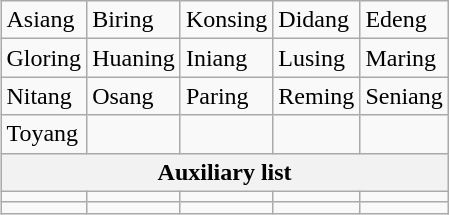<table class="wikitable" style="float:right;">
<tr>
<td>Asiang</td>
<td>Biring</td>
<td>Konsing</td>
<td>Didang</td>
<td>Edeng</td>
</tr>
<tr>
<td>Gloring</td>
<td>Huaning</td>
<td>Iniang</td>
<td>Lusing</td>
<td>Maring</td>
</tr>
<tr>
<td>Nitang</td>
<td>Osang</td>
<td>Paring</td>
<td>Reming</td>
<td>Seniang</td>
</tr>
<tr>
<td>Toyang</td>
<td></td>
<td></td>
<td></td>
<td></td>
</tr>
<tr>
<th colspan=5>Auxiliary list</th>
</tr>
<tr>
<td></td>
<td></td>
<td></td>
<td></td>
<td></td>
</tr>
<tr>
<td></td>
<td></td>
<td></td>
<td></td>
<td></td>
</tr>
</table>
